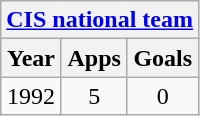<table class="wikitable" style="text-align:center">
<tr>
<th colspan=3><a href='#'>CIS national team</a></th>
</tr>
<tr>
<th>Year</th>
<th>Apps</th>
<th>Goals</th>
</tr>
<tr>
<td>1992</td>
<td>5</td>
<td>0</td>
</tr>
</table>
